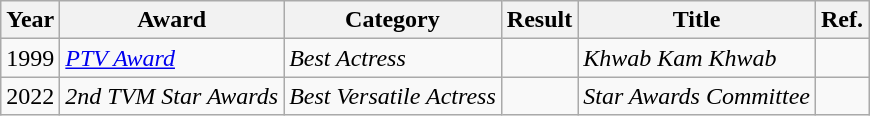<table class="wikitable">
<tr>
<th>Year</th>
<th>Award</th>
<th>Category</th>
<th>Result</th>
<th>Title</th>
<th>Ref.</th>
</tr>
<tr>
<td>1999</td>
<td><em><a href='#'>PTV Award</a></em></td>
<td><em>Best Actress</em></td>
<td></td>
<td><em>Khwab Kam Khwab</em></td>
<td></td>
</tr>
<tr>
<td>2022</td>
<td><em>2nd TVM Star Awards</em></td>
<td><em>Best Versatile Actress</em></td>
<td></td>
<td><em>Star Awards Committee</em></td>
<td></td>
</tr>
</table>
